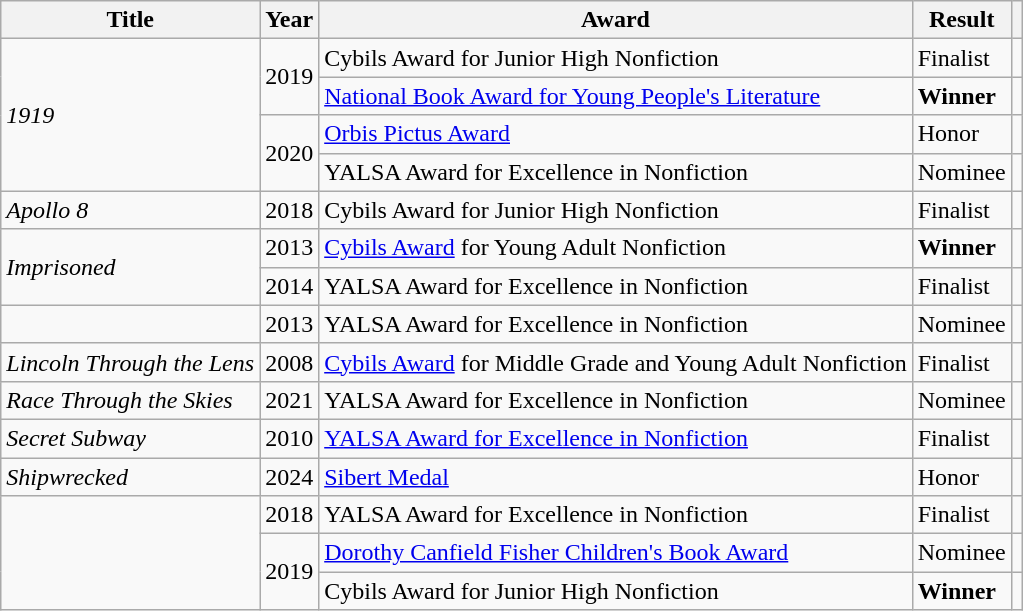<table class="wikitable sortable mw-collapsible">
<tr>
<th>Title</th>
<th>Year</th>
<th>Award</th>
<th>Result</th>
<th></th>
</tr>
<tr>
<td rowspan="4"><em>1919</em></td>
<td rowspan="2">2019</td>
<td>Cybils Award for Junior High Nonfiction</td>
<td>Finalist</td>
<td></td>
</tr>
<tr>
<td><a href='#'>National Book Award for Young People's Literature</a></td>
<td><strong>Winner</strong></td>
<td></td>
</tr>
<tr>
<td rowspan="2">2020</td>
<td><a href='#'>Orbis Pictus Award</a></td>
<td>Honor</td>
<td></td>
</tr>
<tr>
<td>YALSA Award for Excellence in Nonfiction</td>
<td>Nominee</td>
<td></td>
</tr>
<tr>
<td><em>Apollo 8</em></td>
<td>2018</td>
<td>Cybils Award for Junior High Nonfiction</td>
<td>Finalist</td>
<td></td>
</tr>
<tr>
<td rowspan="2"><em>Imprisoned</em></td>
<td>2013</td>
<td><a href='#'>Cybils Award</a> for Young Adult Nonfiction</td>
<td><strong>Winner</strong></td>
<td></td>
</tr>
<tr>
<td>2014</td>
<td>YALSA Award for Excellence in Nonfiction</td>
<td>Finalist</td>
<td></td>
</tr>
<tr>
<td><em></em></td>
<td>2013</td>
<td>YALSA Award for Excellence in Nonfiction</td>
<td>Nominee</td>
<td></td>
</tr>
<tr>
<td><em>Lincoln Through the Lens</em></td>
<td>2008</td>
<td><a href='#'>Cybils Award</a> for Middle Grade and Young Adult Nonfiction</td>
<td>Finalist</td>
<td></td>
</tr>
<tr>
<td><em>Race Through the Skies</em></td>
<td>2021</td>
<td>YALSA Award for Excellence in Nonfiction</td>
<td>Nominee</td>
<td></td>
</tr>
<tr>
<td><em>Secret Subway</em></td>
<td>2010</td>
<td><a href='#'>YALSA Award for Excellence in Nonfiction</a></td>
<td>Finalist</td>
<td></td>
</tr>
<tr>
<td><em>Shipwrecked</em></td>
<td>2024</td>
<td><a href='#'>Sibert Medal</a></td>
<td>Honor</td>
<td></td>
</tr>
<tr>
<td rowspan="3"><em></em></td>
<td>2018</td>
<td>YALSA Award for Excellence in Nonfiction</td>
<td>Finalist</td>
<td></td>
</tr>
<tr>
<td rowspan="2">2019</td>
<td><a href='#'>Dorothy Canfield Fisher Children's Book Award</a></td>
<td>Nominee</td>
<td></td>
</tr>
<tr>
<td>Cybils Award for Junior High Nonfiction</td>
<td><strong>Winner</strong></td>
<td></td>
</tr>
</table>
